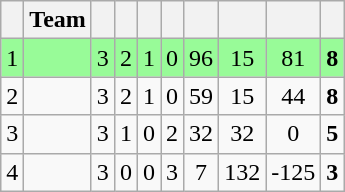<table class="wikitable" style="text-align:center;">
<tr>
<th></th>
<th>Team</th>
<th></th>
<th></th>
<th></th>
<th></th>
<th></th>
<th></th>
<th></th>
<th></th>
</tr>
<tr bgcolor=palegreen>
<td>1</td>
<td align="left"></td>
<td>3</td>
<td>2</td>
<td>1</td>
<td>0</td>
<td>96</td>
<td>15</td>
<td>81</td>
<td><strong>8</strong></td>
</tr>
<tr>
<td>2</td>
<td align="left"></td>
<td>3</td>
<td>2</td>
<td>1</td>
<td>0</td>
<td>59</td>
<td>15</td>
<td>44</td>
<td><strong>8</strong></td>
</tr>
<tr>
<td>3</td>
<td align="left"></td>
<td>3</td>
<td>1</td>
<td>0</td>
<td>2</td>
<td>32</td>
<td>32</td>
<td>0</td>
<td><strong>5</strong></td>
</tr>
<tr>
<td>4</td>
<td align="left"></td>
<td>3</td>
<td>0</td>
<td>0</td>
<td>3</td>
<td>7</td>
<td>132</td>
<td>-125</td>
<td><strong>3</strong></td>
</tr>
</table>
